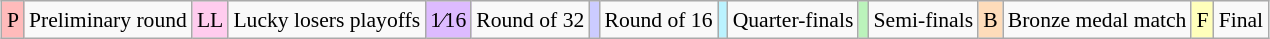<table class="wikitable" style="margin:0.5em auto; font-size:90%; line-height:1.25em; text-align:center">
<tr>
<td bgcolor="#FFBBBB">P</td>
<td>Preliminary round</td>
<td bgcolor="#FFCCEE">LL</td>
<td>Lucky losers playoffs</td>
<td bgcolor="#DDBBFF">1⁄16</td>
<td>Round of 32</td>
<td bgcolor="#CCCCFF"></td>
<td>Round of 16</td>
<td bgcolor="#BBF3FF"></td>
<td>Quarter-finals</td>
<td bgcolor="#BBF3BB"></td>
<td>Semi-finals</td>
<td bgcolor="#FEDCBA">B</td>
<td>Bronze medal match</td>
<td bgcolor="#FFFFBB">F</td>
<td>Final</td>
</tr>
</table>
